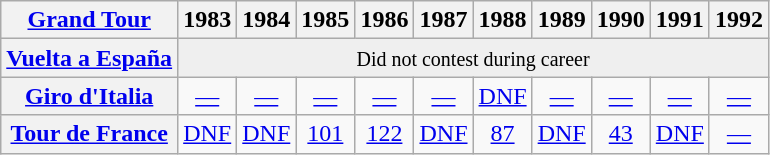<table class="wikitable plainrowheaders">
<tr>
<th scope="col"><a href='#'>Grand Tour</a></th>
<th scope="col">1983</th>
<th scope="col">1984</th>
<th scope="col">1985</th>
<th scope="col">1986</th>
<th scope="col">1987</th>
<th scope="col">1988</th>
<th scope="col">1989</th>
<th scope="col">1990</th>
<th scope="col">1991</th>
<th scope="col">1992</th>
</tr>
<tr style="text-align:center;">
<th scope="row"> <a href='#'>Vuelta a España</a></th>
<td style="text-align:center; background:#efefef;" colspan=11><small>Did not contest during career</small></td>
</tr>
<tr style="text-align:center;">
<th scope="row"> <a href='#'>Giro d'Italia</a></th>
<td><a href='#'>—</a></td>
<td><a href='#'>—</a></td>
<td><a href='#'>—</a></td>
<td><a href='#'>—</a></td>
<td><a href='#'>—</a></td>
<td><a href='#'>DNF</a></td>
<td><a href='#'>—</a></td>
<td><a href='#'>—</a></td>
<td><a href='#'>—</a></td>
<td><a href='#'>—</a></td>
</tr>
<tr style="text-align:center;">
<th scope="row"> <a href='#'>Tour de France</a></th>
<td><a href='#'>DNF</a></td>
<td><a href='#'>DNF</a></td>
<td><a href='#'>101</a></td>
<td><a href='#'>122</a></td>
<td><a href='#'>DNF</a></td>
<td><a href='#'>87</a></td>
<td><a href='#'>DNF</a></td>
<td><a href='#'>43</a></td>
<td><a href='#'>DNF</a></td>
<td><a href='#'>—</a></td>
</tr>
</table>
